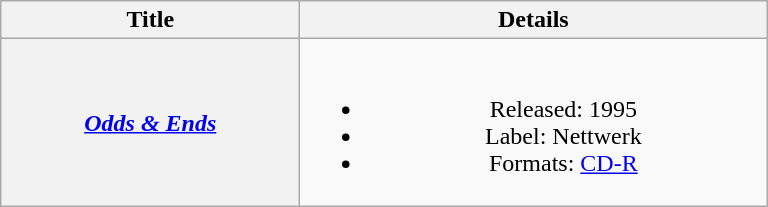<table class="wikitable plainrowheaders" style="text-align:center;" border="1">
<tr>
<th scope="col" style="width:12em;">Title</th>
<th scope="col" style="width:19em;">Details</th>
</tr>
<tr>
<th scope="row"><em><a href='#'>Odds & Ends</a></em></th>
<td><br><ul><li>Released: 1995</li><li>Label: Nettwerk</li><li>Formats: <a href='#'>CD-R</a></li></ul></td>
</tr>
</table>
